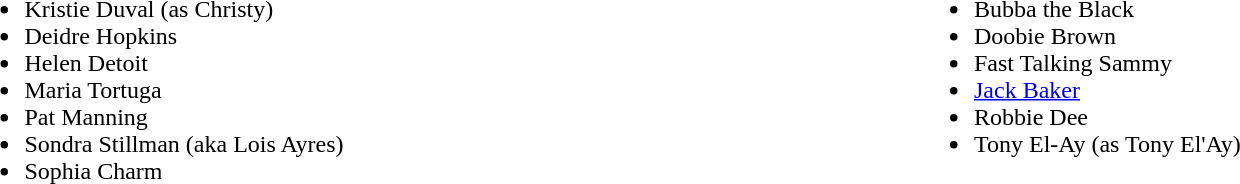<table>
<tr>
<td valign="top" width=50%><br><ul><li>Kristie Duval (as Christy)</li><li>Deidre Hopkins</li><li>Helen Detoit</li><li>Maria Tortuga</li><li>Pat Manning</li><li>Sondra Stillman (aka Lois Ayres)</li><li>Sophia Charm</li></ul></td>
<td valign="top" width=15></td>
<td valign="top" width=50%><br><ul><li>Bubba the Black</li><li>Doobie Brown</li><li>Fast Talking Sammy</li><li><a href='#'>Jack Baker</a></li><li>Robbie Dee</li><li>Tony El-Ay (as Tony El'Ay)</li></ul></td>
</tr>
</table>
